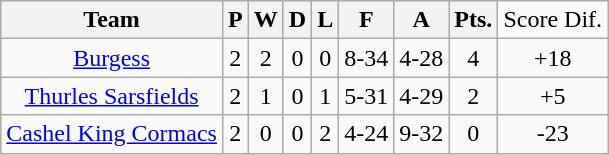<table class="wikitable">
<tr>
<th>Team</th>
<th>P</th>
<th>W</th>
<th>D</th>
<th>L</th>
<th>F</th>
<th>A</th>
<th>Pts.</th>
<td>Score Dif.</td>
</tr>
<tr align="center">
<td><a href='#'>Burgess</a></td>
<td>2</td>
<td>2</td>
<td>0</td>
<td>0</td>
<td>8-34</td>
<td>4-28</td>
<td>4</td>
<td>+18</td>
</tr>
<tr align="center">
<td><a href='#'>Thurles Sarsfields</a></td>
<td>2</td>
<td>1</td>
<td>0</td>
<td>1</td>
<td>5-31</td>
<td>4-29</td>
<td>2</td>
<td>+5</td>
</tr>
<tr align="center">
<td><a href='#'>Cashel King Cormacs</a></td>
<td>2</td>
<td>0</td>
<td>0</td>
<td>2</td>
<td>4-24</td>
<td>9-32</td>
<td>0</td>
<td>-23</td>
</tr>
</table>
